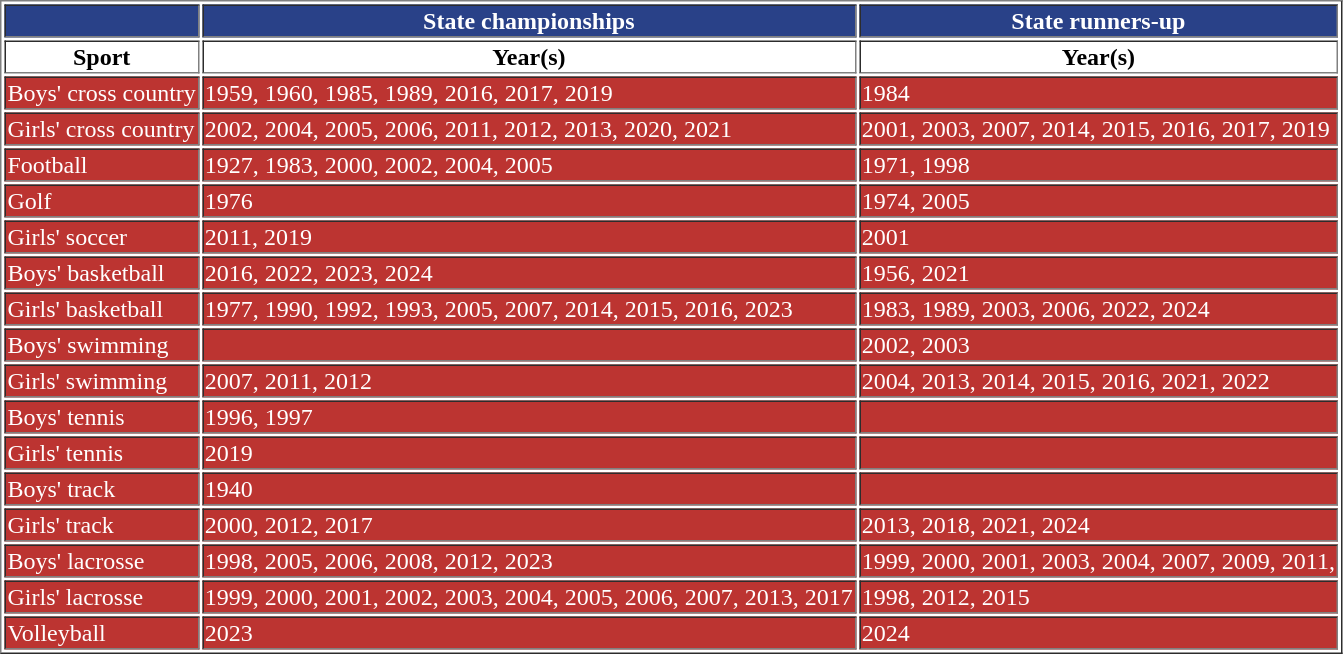<table border="1">
<tr align=center style="background: #294188; color: white">
<th></th>
<th>State championships</th>
<th>State runners-up</th>
</tr>
<tr>
<th>Sport</th>
<th>Year(s)</th>
<th>Year(s)</th>
</tr>
<tr style="background: #bc3431; color: white">
<td>Boys' cross country</td>
<td>1959, 1960, 1985, 1989, 2016, 2017, 2019</td>
<td>1984</td>
</tr>
<tr style="background: #bc3431; color: white">
<td>Girls' cross country</td>
<td>2002, 2004, 2005, 2006, 2011, 2012, 2013, 2020, 2021</td>
<td>2001, 2003, 2007, 2014, 2015, 2016, 2017, 2019</td>
</tr>
<tr style="background: #bc3431; color: white">
<td>Football</td>
<td>1927, 1983, 2000, 2002, 2004, 2005</td>
<td>1971, 1998</td>
</tr>
<tr style="background: #bc3431; color: white">
<td>Golf</td>
<td>1976</td>
<td>1974, 2005</td>
</tr>
<tr style="background: #bc3431; color: white">
<td>Girls' soccer</td>
<td>2011, 2019</td>
<td>2001</td>
</tr>
<tr style="background: #bc3431; color: white">
<td>Boys' basketball</td>
<td>2016, 2022, 2023, 2024</td>
<td>1956, 2021</td>
</tr>
<tr style="background: #bc3431; color: white">
<td>Girls' basketball</td>
<td>1977, 1990, 1992, 1993, 2005, 2007, 2014, 2015, 2016, 2023</td>
<td>1983, 1989, 2003, 2006, 2022, 2024</td>
</tr>
<tr style="background: #bc3431; color: white">
<td>Boys' swimming</td>
<td></td>
<td>2002, 2003</td>
</tr>
<tr style="background: #bc3431; color: white">
<td>Girls' swimming</td>
<td>2007, 2011, 2012</td>
<td>2004, 2013, 2014, 2015, 2016, 2021, 2022</td>
</tr>
<tr style="background: #bc3431; color: white">
<td>Boys' tennis</td>
<td>1996, 1997</td>
<td></td>
</tr>
<tr style="background: #bc3431; color: white">
<td>Girls' tennis</td>
<td>2019</td>
<td></td>
</tr>
<tr style="background: #bc3431; color: white">
<td>Boys' track</td>
<td>1940</td>
<td></td>
</tr>
<tr style="background: #bc3431; color: white">
<td>Girls' track</td>
<td>2000, 2012, 2017</td>
<td>2013, 2018, 2021, 2024</td>
</tr>
<tr style="background: #bc3431; color: white">
<td>Boys' lacrosse</td>
<td>1998, 2005, 2006, 2008, 2012, 2023</td>
<td>1999, 2000, 2001, 2003, 2004, 2007, 2009, 2011,</td>
</tr>
<tr style="background: #bc3431; color: white">
<td>Girls' lacrosse</td>
<td>1999, 2000, 2001, 2002, 2003, 2004, 2005, 2006, 2007, 2013, 2017</td>
<td>1998, 2012, 2015</td>
</tr>
<tr style="background: #bc3431; color: white">
<td>Volleyball</td>
<td>2023</td>
<td>2024</td>
</tr>
</table>
